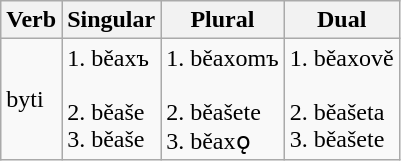<table class="wikitable">
<tr>
<th>Verb</th>
<th>Singular</th>
<th>Plural</th>
<th>Dual</th>
</tr>
<tr>
<td>byti</td>
<td>1. běaxъ<br><br>2. běaše<br>
3. běaše<br></td>
<td>1. běaxomъ<br><br>2. běašete<br>
3. běaxǫ<br></td>
<td>1. běaxově<br><br>2. běašeta<br>
3. běašete<br></td>
</tr>
</table>
